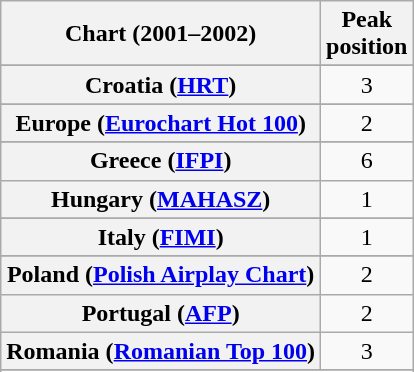<table class="wikitable sortable plainrowheaders" style="text-align:center">
<tr>
<th>Chart (2001–2002)</th>
<th>Peak<br>position</th>
</tr>
<tr>
</tr>
<tr>
</tr>
<tr>
</tr>
<tr>
</tr>
<tr>
<th scope="row">Croatia (<a href='#'>HRT</a>)</th>
<td>3</td>
</tr>
<tr>
</tr>
<tr>
<th scope="row">Europe (<a href='#'>Eurochart Hot 100</a>)</th>
<td>2</td>
</tr>
<tr>
</tr>
<tr>
</tr>
<tr>
</tr>
<tr>
<th scope="row">Greece (<a href='#'>IFPI</a>)</th>
<td>6</td>
</tr>
<tr>
<th scope="row">Hungary (<a href='#'>MAHASZ</a>)</th>
<td>1</td>
</tr>
<tr>
</tr>
<tr>
<th scope="row">Italy (<a href='#'>FIMI</a>)</th>
<td>1 </td>
</tr>
<tr>
</tr>
<tr>
</tr>
<tr>
</tr>
<tr>
</tr>
<tr>
<th scope="row">Poland (<a href='#'>Polish Airplay Chart</a>)</th>
<td>2</td>
</tr>
<tr>
<th scope="row">Portugal (<a href='#'>AFP</a>)</th>
<td>2</td>
</tr>
<tr>
<th scope="row">Romania (<a href='#'>Romanian Top 100</a>)</th>
<td>3</td>
</tr>
<tr>
</tr>
<tr>
</tr>
<tr>
</tr>
<tr>
</tr>
<tr>
</tr>
</table>
